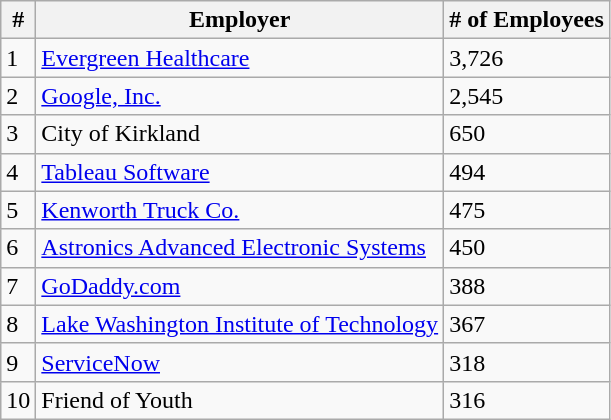<table class="wikitable">
<tr>
<th>#</th>
<th>Employer</th>
<th># of Employees</th>
</tr>
<tr>
<td>1</td>
<td><a href='#'>Evergreen Healthcare</a></td>
<td>3,726</td>
</tr>
<tr>
<td>2</td>
<td><a href='#'>Google, Inc.</a></td>
<td>2,545</td>
</tr>
<tr>
<td>3</td>
<td>City of Kirkland</td>
<td>650</td>
</tr>
<tr>
<td>4</td>
<td><a href='#'>Tableau Software</a></td>
<td>494</td>
</tr>
<tr>
<td>5</td>
<td><a href='#'>Kenworth Truck Co.</a></td>
<td>475</td>
</tr>
<tr>
<td>6</td>
<td><a href='#'>Astronics Advanced Electronic Systems</a></td>
<td>450</td>
</tr>
<tr>
<td>7</td>
<td><a href='#'>GoDaddy.com</a></td>
<td>388</td>
</tr>
<tr>
<td>8</td>
<td><a href='#'>Lake Washington Institute of Technology</a></td>
<td>367</td>
</tr>
<tr>
<td>9</td>
<td><a href='#'>ServiceNow</a></td>
<td>318</td>
</tr>
<tr>
<td>10</td>
<td>Friend of Youth</td>
<td>316</td>
</tr>
</table>
